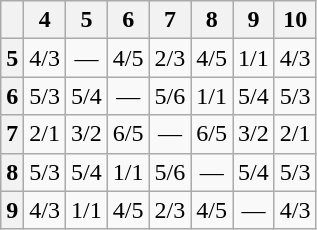<table class="wikitable" style="text-align:center;" border="1">
<tr>
<th></th>
<th>4</th>
<th>5</th>
<th>6</th>
<th>7</th>
<th>8</th>
<th>9</th>
<th>10</th>
</tr>
<tr>
<th>5</th>
<td>4/3</td>
<td>—</td>
<td>4/5</td>
<td>2/3</td>
<td>4/5</td>
<td>1/1</td>
<td>4/3</td>
</tr>
<tr>
<th>6</th>
<td>5/3</td>
<td>5/4</td>
<td>—</td>
<td>5/6</td>
<td>1/1</td>
<td>5/4</td>
<td>5/3</td>
</tr>
<tr>
<th>7</th>
<td>2/1</td>
<td>3/2</td>
<td>6/5</td>
<td>—</td>
<td>6/5</td>
<td>3/2</td>
<td>2/1</td>
</tr>
<tr>
<th>8</th>
<td>5/3</td>
<td>5/4</td>
<td>1/1</td>
<td>5/6</td>
<td>—</td>
<td>5/4</td>
<td>5/3</td>
</tr>
<tr>
<th>9</th>
<td>4/3</td>
<td>1/1</td>
<td>4/5</td>
<td>2/3</td>
<td>4/5</td>
<td>—</td>
<td>4/3</td>
</tr>
</table>
